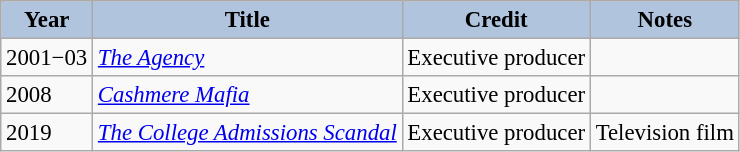<table class="wikitable" style="font-size:95%;">
<tr>
<th style="background:#B0C4DE;">Year</th>
<th style="background:#B0C4DE;">Title</th>
<th style="background:#B0C4DE;">Credit</th>
<th style="background:#B0C4DE;">Notes</th>
</tr>
<tr>
<td>2001−03</td>
<td><em><a href='#'>The Agency</a></em></td>
<td>Executive producer</td>
<td></td>
</tr>
<tr>
<td>2008</td>
<td><em><a href='#'>Cashmere Mafia</a></em></td>
<td>Executive producer</td>
<td></td>
</tr>
<tr>
<td>2019</td>
<td><em><a href='#'>The College Admissions Scandal</a></em></td>
<td>Executive producer</td>
<td>Television film</td>
</tr>
</table>
